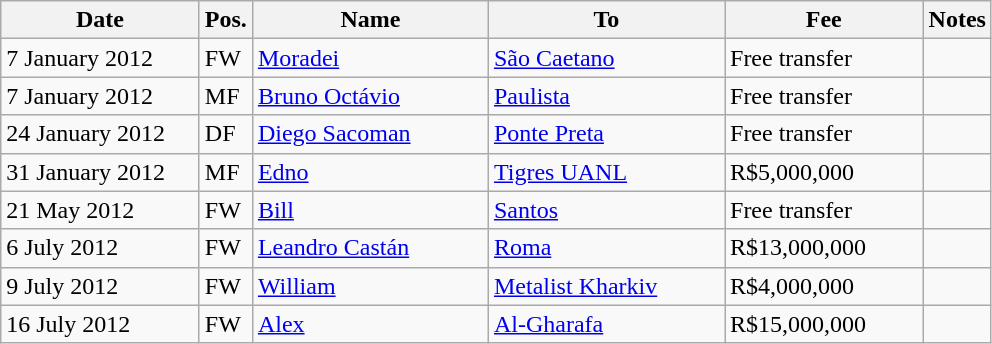<table class="wikitable" style="float:left; margin-right:1em;">
<tr>
<th width=125>Date</th>
<th>Pos.</th>
<th width=150>Name</th>
<th width=150>To</th>
<th width=125>Fee</th>
<th>Notes</th>
</tr>
<tr>
<td>7 January 2012</td>
<td>FW</td>
<td><a href='#'>Moradei</a></td>
<td><a href='#'>São Caetano</a></td>
<td>Free transfer</td>
<td align=center></td>
</tr>
<tr>
<td>7 January 2012</td>
<td>MF</td>
<td><a href='#'>Bruno Octávio</a></td>
<td><a href='#'>Paulista</a></td>
<td>Free transfer</td>
<td align=center></td>
</tr>
<tr>
<td>24 January 2012</td>
<td>DF</td>
<td><a href='#'>Diego Sacoman</a></td>
<td><a href='#'>Ponte Preta</a></td>
<td>Free transfer</td>
<td align=center></td>
</tr>
<tr>
<td>31 January 2012</td>
<td>MF</td>
<td><a href='#'>Edno</a></td>
<td><a href='#'>Tigres UANL</a></td>
<td>R$5,000,000</td>
<td align=center></td>
</tr>
<tr>
<td>21 May 2012</td>
<td>FW</td>
<td><a href='#'>Bill</a></td>
<td><a href='#'>Santos</a></td>
<td>Free transfer</td>
<td align=center></td>
</tr>
<tr>
<td>6 July 2012</td>
<td>FW</td>
<td><a href='#'>Leandro Castán</a></td>
<td><a href='#'>Roma</a></td>
<td>R$13,000,000</td>
<td align=center></td>
</tr>
<tr>
<td>9 July 2012</td>
<td>FW</td>
<td><a href='#'>William</a></td>
<td><a href='#'>Metalist Kharkiv</a></td>
<td>R$4,000,000</td>
<td align=center></td>
</tr>
<tr>
<td>16 July 2012</td>
<td>FW</td>
<td><a href='#'>Alex</a></td>
<td><a href='#'>Al-Gharafa</a></td>
<td>R$15,000,000</td>
<td align=center></td>
</tr>
</table>
